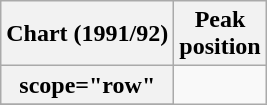<table class="wikitable sortable plainrowheaders" style="text-align:center">
<tr>
<th scope="col">Chart (1991/92)</th>
<th scope="col">Peak<br>position</th>
</tr>
<tr>
<th>scope="row"</th>
</tr>
<tr>
</tr>
</table>
